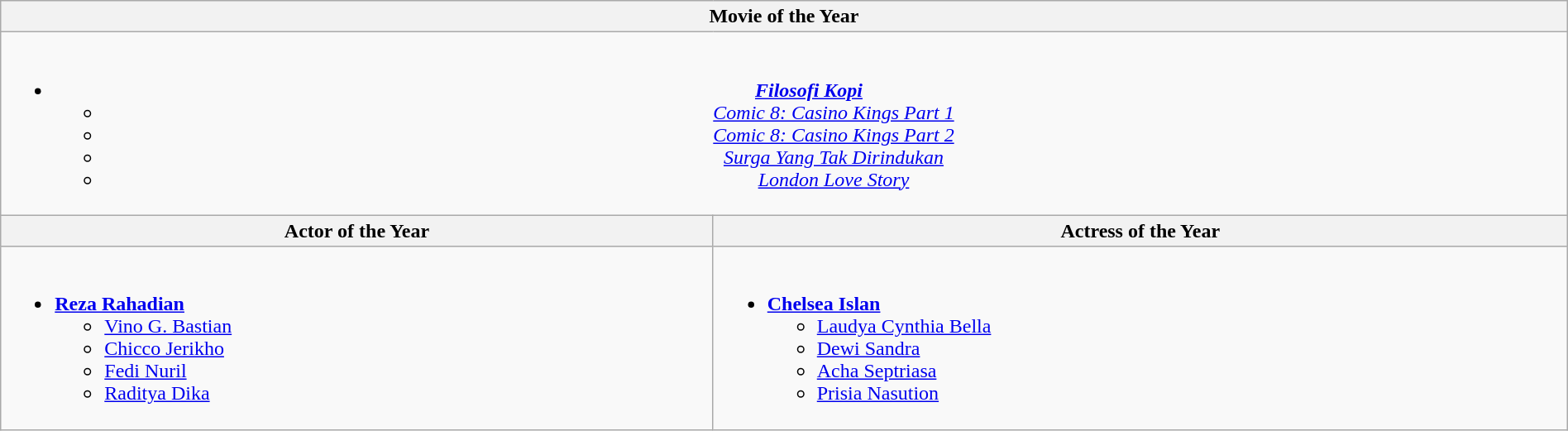<table class="wikitable" style="width:100%;">
<tr>
<th colspan= "2">Movie of the Year</th>
</tr>
<tr>
<td valign="top" align="center" colspan= "2"><br><ul><li><strong><em><a href='#'>Filosofi Kopi</a></em></strong><ul><li><em><a href='#'>Comic 8: Casino Kings Part 1</a></em></li><li><em><a href='#'>Comic 8: Casino Kings Part 2</a></em></li><li><em><a href='#'>Surga Yang Tak Dirindukan</a></em></li><li><em><a href='#'>London Love Story</a></em></li></ul></li></ul></td>
</tr>
<tr>
<th>Actor of the Year</th>
<th>Actress of the Year</th>
</tr>
<tr>
<td valign="top"><br><ul><li><strong><a href='#'>Reza Rahadian</a></strong><ul><li><a href='#'>Vino G. Bastian</a></li><li><a href='#'>Chicco Jerikho</a></li><li><a href='#'>Fedi Nuril</a></li><li><a href='#'>Raditya Dika</a></li></ul></li></ul></td>
<td valign="top"><br><ul><li><strong><a href='#'>Chelsea Islan</a></strong><ul><li><a href='#'>Laudya Cynthia Bella</a></li><li><a href='#'>Dewi Sandra</a></li><li><a href='#'>Acha Septriasa</a></li><li><a href='#'>Prisia Nasution</a></li></ul></li></ul></td>
</tr>
</table>
